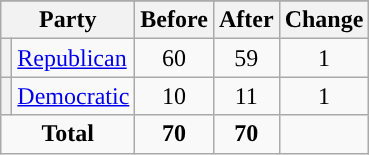<table class="wikitable" style="text-align:center;">
<tr>
</tr>
<tr>
<th colspan=2>Party</th>
<th>Before</th>
<th>After</th>
<th>Change</th>
</tr>
<tr>
<th style="background-color:"></th>
<td style="text-align:left;"><a href='#'>Republican</a></td>
<td>60</td>
<td>59</td>
<td> 1</td>
</tr>
<tr>
<th style="background-color:"></th>
<td style="text-align:left;"><a href='#'>Democratic</a></td>
<td>10</td>
<td>11</td>
<td> 1</td>
</tr>
<tr>
<td colspan=2><strong>Total</strong></td>
<td><strong>70</strong></td>
<td><strong>70</strong></td>
<td></td>
</tr>
</table>
